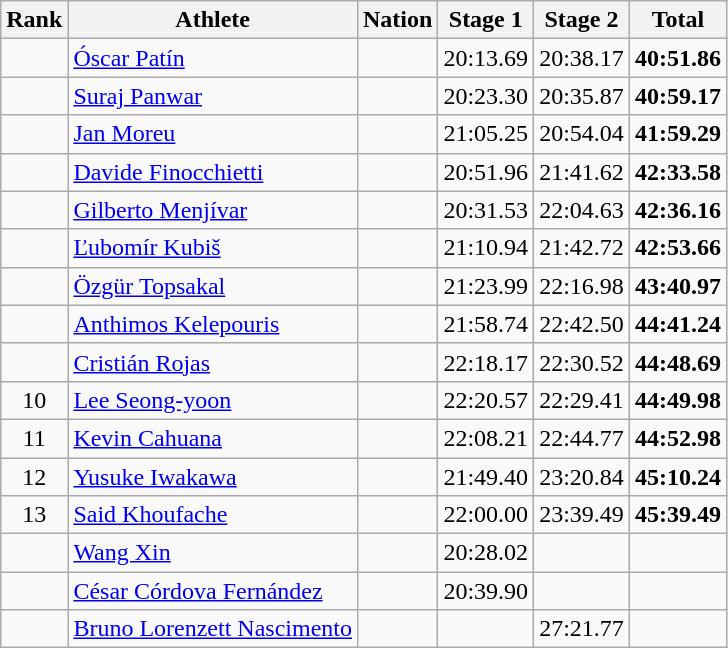<table class="wikitable sortable" style="text-align:center">
<tr>
<th>Rank</th>
<th>Athlete</th>
<th>Nation</th>
<th>Stage 1</th>
<th>Stage 2</th>
<th>Total</th>
</tr>
<tr>
<td></td>
<td align=left><a href='#'>Óscar Patín</a></td>
<td align=left></td>
<td>20:13.69</td>
<td>20:38.17</td>
<td><strong>40:51.86</strong></td>
</tr>
<tr>
<td></td>
<td align=left><a href='#'>Suraj Panwar</a></td>
<td align=left></td>
<td>20:23.30</td>
<td>20:35.87</td>
<td><strong>40:59.17</strong></td>
</tr>
<tr>
<td></td>
<td align=left><a href='#'>Jan Moreu</a></td>
<td align=left></td>
<td>21:05.25</td>
<td>20:54.04</td>
<td><strong>41:59.29</strong></td>
</tr>
<tr>
<td></td>
<td align=left><a href='#'>Davide Finocchietti</a></td>
<td align=left></td>
<td>20:51.96</td>
<td>21:41.62</td>
<td><strong>42:33.58</strong></td>
</tr>
<tr>
<td></td>
<td align=left><a href='#'>Gilberto Menjívar</a></td>
<td align=left></td>
<td>20:31.53</td>
<td>22:04.63</td>
<td><strong>42:36.16</strong></td>
</tr>
<tr>
<td></td>
<td align=left><a href='#'>Ľubomír Kubiš</a></td>
<td align=left></td>
<td>21:10.94</td>
<td>21:42.72</td>
<td><strong>42:53.66</strong></td>
</tr>
<tr>
<td></td>
<td align=left><a href='#'>Özgür Topsakal</a></td>
<td align=left></td>
<td>21:23.99</td>
<td>22:16.98</td>
<td><strong>43:40.97</strong></td>
</tr>
<tr>
<td></td>
<td align=left><a href='#'>Anthimos Kelepouris</a></td>
<td align=left></td>
<td>21:58.74</td>
<td>22:42.50</td>
<td><strong>44:41.24</strong></td>
</tr>
<tr>
<td></td>
<td align=left><a href='#'>Cristián Rojas</a></td>
<td align=left></td>
<td>22:18.17</td>
<td>22:30.52</td>
<td><strong>44:48.69</strong></td>
</tr>
<tr>
<td>10</td>
<td align=left><a href='#'>Lee Seong-yoon</a></td>
<td align=left></td>
<td>22:20.57</td>
<td>22:29.41</td>
<td><strong>44:49.98</strong></td>
</tr>
<tr>
<td>11</td>
<td align=left><a href='#'>Kevin Cahuana</a></td>
<td align=left></td>
<td>22:08.21</td>
<td>22:44.77</td>
<td><strong>44:52.98</strong></td>
</tr>
<tr>
<td>12</td>
<td align=left><a href='#'>Yusuke Iwakawa</a></td>
<td align=left></td>
<td>21:49.40</td>
<td>23:20.84</td>
<td><strong>45:10.24</strong></td>
</tr>
<tr>
<td>13</td>
<td align=left><a href='#'>Said Khoufache</a></td>
<td align=left></td>
<td>22:00.00</td>
<td>23:39.49</td>
<td><strong>45:39.49</strong></td>
</tr>
<tr>
<td></td>
<td align=left><a href='#'>Wang Xin</a></td>
<td align=left></td>
<td>20:28.02</td>
<td></td>
<td></td>
</tr>
<tr>
<td></td>
<td align=left><a href='#'>César Córdova Fernández</a></td>
<td align=left></td>
<td>20:39.90</td>
<td></td>
<td></td>
</tr>
<tr>
<td></td>
<td align=left><a href='#'>Bruno Lorenzett Nascimento</a></td>
<td align=left></td>
<td></td>
<td>27:21.77</td>
<td></td>
</tr>
</table>
